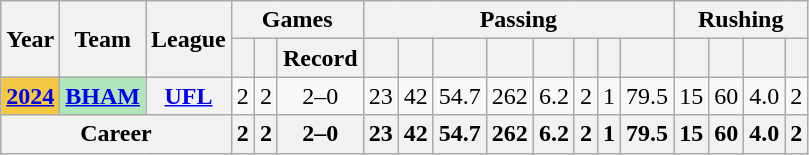<table class="wikitable" style="text-align:center;">
<tr>
<th rowspan="2">Year</th>
<th rowspan="2">Team</th>
<th rowspan="2">League</th>
<th colspan="3">Games</th>
<th colspan="8">Passing</th>
<th colspan="4">Rushing</th>
</tr>
<tr>
<th></th>
<th></th>
<th>Record</th>
<th></th>
<th></th>
<th></th>
<th></th>
<th></th>
<th></th>
<th></th>
<th></th>
<th></th>
<th></th>
<th></th>
<th></th>
</tr>
<tr>
<th style="background:#f4c842;"><a href='#'>2024</a></th>
<th style="background:#afe6ba;"><a href='#'>BHAM</a></th>
<th><a href='#'>UFL</a></th>
<td>2</td>
<td>2</td>
<td>2–0</td>
<td>23</td>
<td>42</td>
<td>54.7</td>
<td>262</td>
<td>6.2</td>
<td>2</td>
<td>1</td>
<td>79.5</td>
<td>15</td>
<td>60</td>
<td>4.0</td>
<td>2</td>
</tr>
<tr>
<th colspan="3">Career</th>
<th>2</th>
<th>2</th>
<th>2–0</th>
<th>23</th>
<th>42</th>
<th>54.7</th>
<th>262</th>
<th>6.2</th>
<th>2</th>
<th>1</th>
<th>79.5</th>
<th>15</th>
<th>60</th>
<th>4.0</th>
<th>2</th>
</tr>
</table>
